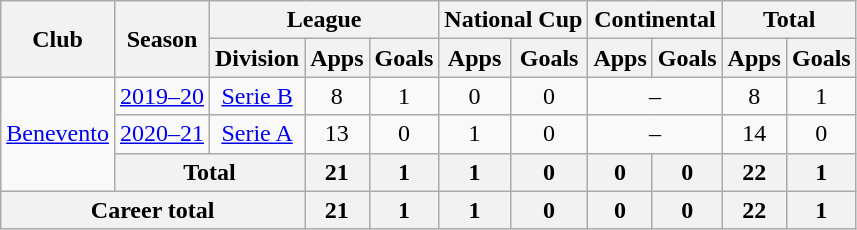<table class="wikitable" style="text-align:center">
<tr>
<th rowspan="2">Club</th>
<th rowspan="2">Season</th>
<th colspan="3">League</th>
<th colspan="2">National Cup</th>
<th colspan="2">Continental</th>
<th colspan="2">Total</th>
</tr>
<tr>
<th>Division</th>
<th>Apps</th>
<th>Goals</th>
<th>Apps</th>
<th>Goals</th>
<th>Apps</th>
<th>Goals</th>
<th>Apps</th>
<th>Goals</th>
</tr>
<tr>
<td rowspan="3"><a href='#'>Benevento</a></td>
<td><a href='#'>2019–20</a></td>
<td><a href='#'>Serie B</a></td>
<td>8</td>
<td>1</td>
<td>0</td>
<td>0</td>
<td colspan="2">–</td>
<td>8</td>
<td>1</td>
</tr>
<tr>
<td><a href='#'>2020–21</a></td>
<td><a href='#'>Serie A</a></td>
<td>13</td>
<td>0</td>
<td>1</td>
<td>0</td>
<td colspan="2">–</td>
<td>14</td>
<td>0</td>
</tr>
<tr>
<th colspan="2">Total</th>
<th>21</th>
<th>1</th>
<th>1</th>
<th>0</th>
<th>0</th>
<th>0</th>
<th>22</th>
<th>1</th>
</tr>
<tr>
<th colspan="3">Career total</th>
<th>21</th>
<th>1</th>
<th>1</th>
<th>0</th>
<th>0</th>
<th>0</th>
<th>22</th>
<th>1</th>
</tr>
</table>
